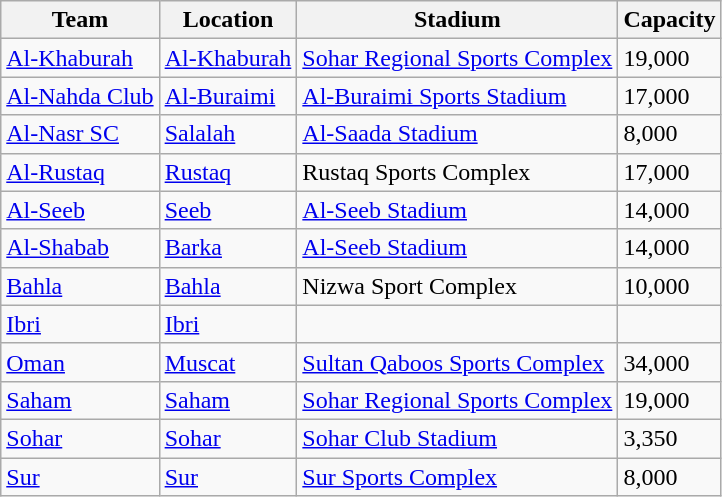<table class="wikitable sortable">
<tr>
<th>Team</th>
<th>Location</th>
<th>Stadium</th>
<th>Capacity</th>
</tr>
<tr>
<td><a href='#'>Al-Khaburah</a></td>
<td><a href='#'>Al-Khaburah</a></td>
<td><a href='#'>Sohar Regional Sports Complex</a></td>
<td>19,000</td>
</tr>
<tr>
<td><a href='#'>Al-Nahda Club</a></td>
<td><a href='#'>Al-Buraimi</a></td>
<td><a href='#'>Al-Buraimi Sports Stadium</a></td>
<td>17,000</td>
</tr>
<tr>
<td><a href='#'>Al-Nasr SC</a></td>
<td><a href='#'>Salalah</a></td>
<td><a href='#'>Al-Saada Stadium</a></td>
<td>8,000</td>
</tr>
<tr>
<td><a href='#'>Al-Rustaq</a></td>
<td><a href='#'>Rustaq</a></td>
<td>Rustaq Sports Complex</td>
<td>17,000</td>
</tr>
<tr>
<td><a href='#'>Al-Seeb</a></td>
<td><a href='#'>Seeb</a></td>
<td><a href='#'>Al-Seeb Stadium</a></td>
<td>14,000</td>
</tr>
<tr>
<td><a href='#'>Al-Shabab</a></td>
<td><a href='#'>Barka</a></td>
<td><a href='#'>Al-Seeb Stadium</a></td>
<td>14,000</td>
</tr>
<tr>
<td><a href='#'>Bahla</a></td>
<td><a href='#'>Bahla</a></td>
<td>Nizwa Sport Complex</td>
<td>10,000</td>
</tr>
<tr>
<td><a href='#'>Ibri</a></td>
<td><a href='#'>Ibri</a></td>
<td></td>
<td></td>
</tr>
<tr>
<td><a href='#'>Oman</a></td>
<td><a href='#'>Muscat</a></td>
<td><a href='#'>Sultan Qaboos Sports Complex</a></td>
<td>34,000</td>
</tr>
<tr>
<td><a href='#'>Saham</a></td>
<td><a href='#'>Saham</a></td>
<td><a href='#'>Sohar Regional Sports Complex</a></td>
<td>19,000</td>
</tr>
<tr>
<td><a href='#'>Sohar</a></td>
<td><a href='#'>Sohar</a></td>
<td><a href='#'>Sohar Club Stadium</a></td>
<td>3,350</td>
</tr>
<tr>
<td><a href='#'>Sur</a></td>
<td><a href='#'>Sur</a></td>
<td><a href='#'>Sur Sports Complex</a></td>
<td>8,000</td>
</tr>
</table>
